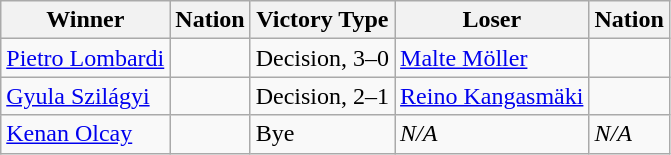<table class="wikitable sortable" style="text-align:left;">
<tr>
<th>Winner</th>
<th>Nation</th>
<th>Victory Type</th>
<th>Loser</th>
<th>Nation</th>
</tr>
<tr>
<td><a href='#'>Pietro Lombardi</a></td>
<td></td>
<td>Decision, 3–0</td>
<td><a href='#'>Malte Möller</a></td>
<td></td>
</tr>
<tr>
<td><a href='#'>Gyula Szilágyi</a></td>
<td></td>
<td>Decision, 2–1</td>
<td><a href='#'>Reino Kangasmäki</a></td>
<td></td>
</tr>
<tr>
<td><a href='#'>Kenan Olcay</a></td>
<td></td>
<td>Bye</td>
<td><em>N/A</em></td>
<td><em>N/A</em></td>
</tr>
</table>
